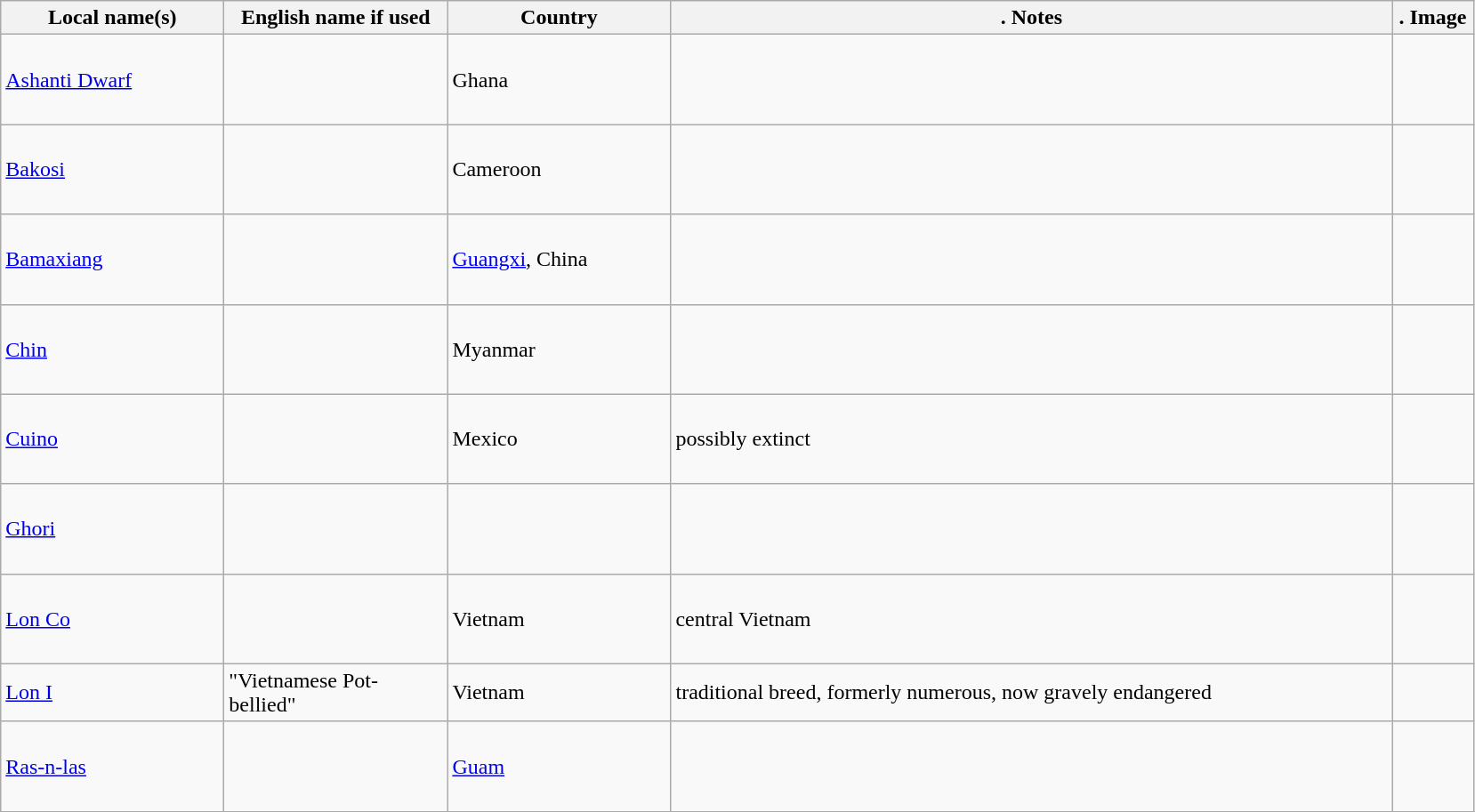<table class="wikitable">
<tr>
<th style="width: 120pt;">Local name(s)</th>
<th style="width: 120pt;">English name if used</th>
<th style="width: 120pt;">Country</th>
<th style="width: 400pt;">.  Notes</th>
<th style="width: 40pt;">. Image</th>
</tr>
<tr>
<td><a href='#'>Ashanti Dwarf</a></td>
<td></td>
<td>Ghana</td>
<td></td>
<td style="height: 60px;"></td>
</tr>
<tr>
<td><a href='#'>Bakosi</a></td>
<td></td>
<td>Cameroon</td>
<td></td>
<td style="height: 60px;"></td>
</tr>
<tr>
<td><a href='#'>Bamaxiang</a></td>
<td></td>
<td><a href='#'>Guangxi</a>, China</td>
<td></td>
<td style="height: 60px;"></td>
</tr>
<tr>
<td><a href='#'>Chin</a></td>
<td></td>
<td>Myanmar</td>
<td></td>
<td style="height: 60px;"></td>
</tr>
<tr>
<td><a href='#'>Cuino</a></td>
<td></td>
<td>Mexico</td>
<td>possibly extinct</td>
<td style="height: 60px;"></td>
</tr>
<tr>
<td><a href='#'>Ghori</a></td>
<td></td>
<td></td>
<td></td>
<td style="height: 60px;"></td>
</tr>
<tr>
<td><a href='#'>Lon Co</a></td>
<td></td>
<td>Vietnam</td>
<td>central Vietnam</td>
<td style="height: 60px;"></td>
</tr>
<tr>
<td><a href='#'>Lon I</a></td>
<td>"Vietnamese Pot-bellied"</td>
<td>Vietnam</td>
<td>traditional breed, formerly numerous, now gravely endangered</td>
<td></td>
</tr>
<tr>
<td><a href='#'>Ras-n-las</a></td>
<td></td>
<td><a href='#'>Guam</a></td>
<td></td>
<td style="height: 60px;"></td>
</tr>
<tr>
</tr>
</table>
